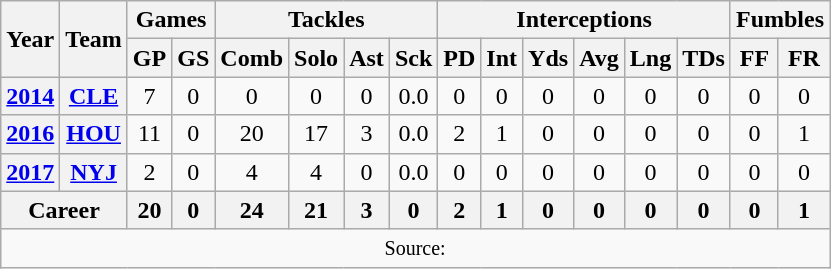<table class="wikitable" style="text-align: center;">
<tr>
<th rowspan="2">Year</th>
<th rowspan="2">Team</th>
<th colspan="2">Games</th>
<th colspan="4">Tackles</th>
<th colspan="6">Interceptions</th>
<th colspan="2">Fumbles</th>
</tr>
<tr>
<th>GP</th>
<th>GS</th>
<th>Comb</th>
<th>Solo</th>
<th>Ast</th>
<th>Sck</th>
<th>PD</th>
<th>Int</th>
<th>Yds</th>
<th>Avg</th>
<th>Lng</th>
<th>TDs</th>
<th>FF</th>
<th>FR</th>
</tr>
<tr>
<th><a href='#'>2014</a></th>
<th><a href='#'>CLE</a></th>
<td>7</td>
<td>0</td>
<td>0</td>
<td>0</td>
<td>0</td>
<td>0.0</td>
<td>0</td>
<td>0</td>
<td>0</td>
<td>0</td>
<td>0</td>
<td>0</td>
<td>0</td>
<td>0</td>
</tr>
<tr>
<th><a href='#'>2016</a></th>
<th><a href='#'>HOU</a></th>
<td>11</td>
<td>0</td>
<td>20</td>
<td>17</td>
<td>3</td>
<td>0.0</td>
<td>2</td>
<td>1</td>
<td>0</td>
<td>0</td>
<td>0</td>
<td>0</td>
<td>0</td>
<td>1</td>
</tr>
<tr>
<th><a href='#'>2017</a></th>
<th><a href='#'>NYJ</a></th>
<td>2</td>
<td>0</td>
<td>4</td>
<td>4</td>
<td>0</td>
<td>0.0</td>
<td>0</td>
<td>0</td>
<td>0</td>
<td>0</td>
<td>0</td>
<td>0</td>
<td>0</td>
<td>0</td>
</tr>
<tr>
<th colspan="2">Career</th>
<th>20</th>
<th>0</th>
<th>24</th>
<th>21</th>
<th>3</th>
<th>0</th>
<th>2</th>
<th>1</th>
<th>0</th>
<th>0</th>
<th>0</th>
<th>0</th>
<th>0</th>
<th>1</th>
</tr>
<tr>
<td colspan="17"><small>Source: </small></td>
</tr>
</table>
